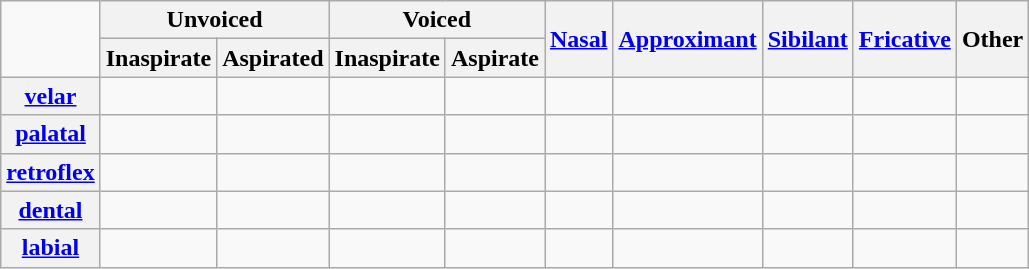<table class="wikitable letters-orange letters-table">
<tr>
<td rowspan=2></td>
<th colspan=2>Unvoiced</th>
<th colspan=2>Voiced</th>
<th rowspan=2><a href='#'>Nasal</a></th>
<th rowspan=2><a href='#'>Approximant</a></th>
<th rowspan=2><a href='#'>Sibilant</a></th>
<th rowspan=2><a href='#'>Fricative</a></th>
<th rowspan=2>Other</th>
</tr>
<tr>
<th>Inaspirate</th>
<th>Aspirated</th>
<th>Inaspirate</th>
<th>Aspirate</th>
</tr>
<tr>
<th scope=row><a href='#'>velar</a></th>
<td></td>
<td></td>
<td></td>
<td></td>
<td></td>
<td></td>
<td></td>
<td></td>
<td></td>
</tr>
<tr>
<th scope=row><a href='#'>palatal</a></th>
<td></td>
<td></td>
<td></td>
<td></td>
<td></td>
<td></td>
<td></td>
<td></td>
<td></td>
</tr>
<tr>
<th scope=row><a href='#'>retroflex</a></th>
<td></td>
<td></td>
<td></td>
<td></td>
<td></td>
<td></td>
<td></td>
<td></td>
<td></td>
</tr>
<tr>
<th scope=row><a href='#'>dental</a></th>
<td></td>
<td></td>
<td></td>
<td></td>
<td></td>
<td></td>
<td></td>
<td></td>
<td></td>
</tr>
<tr>
<th scope=row><a href='#'>labial</a></th>
<td></td>
<td></td>
<td></td>
<td></td>
<td></td>
<td></td>
<td></td>
<td></td>
</tr>
</table>
